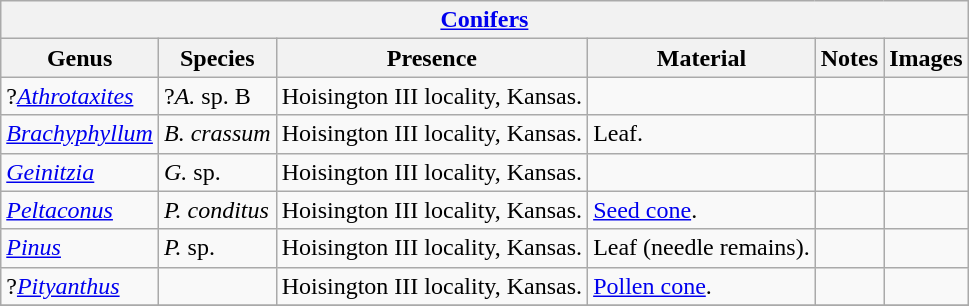<table class="wikitable" align="center">
<tr>
<th colspan="6" align="center"><strong><a href='#'>Conifers</a></strong></th>
</tr>
<tr>
<th>Genus</th>
<th>Species</th>
<th>Presence</th>
<th><strong>Material</strong></th>
<th>Notes</th>
<th>Images</th>
</tr>
<tr>
<td>?<em><a href='#'>Athrotaxites</a></em></td>
<td>?<em>A.</em> sp. B</td>
<td>Hoisington III locality, Kansas.</td>
<td></td>
<td></td>
<td></td>
</tr>
<tr>
<td><em><a href='#'>Brachyphyllum</a></em></td>
<td><em>B. crassum</em></td>
<td>Hoisington III locality, Kansas.</td>
<td>Leaf.</td>
<td></td>
<td></td>
</tr>
<tr>
<td><em><a href='#'>Geinitzia</a></em></td>
<td><em>G.</em> sp.</td>
<td>Hoisington III locality, Kansas.</td>
<td></td>
<td></td>
<td></td>
</tr>
<tr>
<td><em><a href='#'>Peltaconus</a></em></td>
<td><em>P. conditus</em></td>
<td>Hoisington III locality, Kansas.</td>
<td><a href='#'>Seed cone</a>.</td>
<td></td>
<td></td>
</tr>
<tr>
<td><em><a href='#'>Pinus</a></em></td>
<td><em>P.</em> sp.</td>
<td>Hoisington III locality, Kansas.</td>
<td>Leaf (needle remains).</td>
<td></td>
<td></td>
</tr>
<tr>
<td>?<em><a href='#'>Pityanthus</a></em></td>
<td></td>
<td>Hoisington III locality, Kansas.</td>
<td><a href='#'>Pollen cone</a>.</td>
<td></td>
<td></td>
</tr>
<tr>
</tr>
</table>
